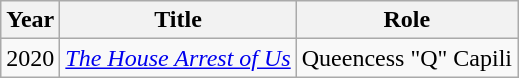<table class="wikitable">
<tr>
<th>Year</th>
<th>Title</th>
<th>Role</th>
</tr>
<tr>
<td>2020</td>
<td><em><a href='#'>The House Arrest of Us</a></em></td>
<td>Queencess "Q" Capili</td>
</tr>
</table>
